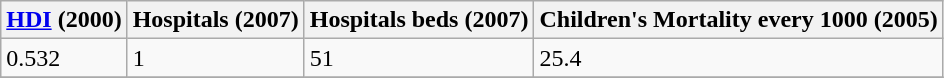<table class="wikitable" border="1">
<tr>
<th><a href='#'>HDI</a> (2000)</th>
<th>Hospitals (2007)</th>
<th>Hospitals beds (2007)</th>
<th>Children's Mortality every 1000 (2005)</th>
</tr>
<tr>
<td>0.532</td>
<td>1</td>
<td>51</td>
<td>25.4</td>
</tr>
<tr>
</tr>
</table>
